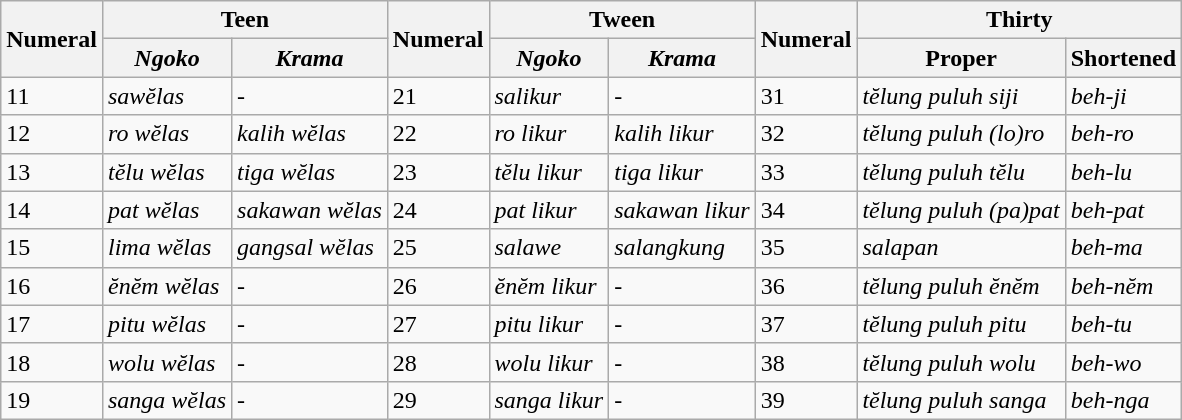<table class="wikitable">
<tr>
<th rowspan="2">Numeral</th>
<th colspan="2">Teen</th>
<th rowspan="2">Numeral</th>
<th colspan="2">Tween</th>
<th rowspan="2">Numeral</th>
<th colspan="2">Thirty</th>
</tr>
<tr>
<th><em>Ngoko</em></th>
<th><em>Krama</em></th>
<th><em>Ngoko</em></th>
<th><em>Krama</em></th>
<th>Proper</th>
<th>Shortened</th>
</tr>
<tr>
<td>11</td>
<td><em>sawĕlas</em></td>
<td><em>-</em></td>
<td>21</td>
<td><em>salikur</em></td>
<td><em>-</em></td>
<td>31</td>
<td><em>tĕlung puluh siji</em></td>
<td><em>beh-ji</em></td>
</tr>
<tr>
<td>12</td>
<td><em>ro wĕlas</em></td>
<td><em>kalih wĕlas</em></td>
<td>22</td>
<td><em>ro likur</em></td>
<td><em>kalih likur</em></td>
<td>32</td>
<td><em>tĕlung puluh (lo)ro</em></td>
<td><em>beh-ro</em></td>
</tr>
<tr>
<td>13</td>
<td><em>tĕlu wĕlas</em></td>
<td><em>tiga wĕlas</em></td>
<td>23</td>
<td><em>tĕlu likur</em></td>
<td><em>tiga likur</em></td>
<td>33</td>
<td><em>tĕlung puluh tĕlu</em></td>
<td><em>beh-lu</em></td>
</tr>
<tr>
<td>14</td>
<td><em>pat wĕlas</em></td>
<td><em>sakawan wĕlas</em></td>
<td>24</td>
<td><em>pat likur</em></td>
<td><em>sakawan likur</em></td>
<td>34</td>
<td><em>tĕlung puluh (pa)pat</em></td>
<td><em>beh-pat</em></td>
</tr>
<tr>
<td>15</td>
<td><em>lima wĕlas</em></td>
<td><em>gangsal wĕlas</em></td>
<td>25</td>
<td><em>salawe</em></td>
<td><em>salangkung</em></td>
<td>35</td>
<td><em>salapan</em></td>
<td><em>beh-ma</em></td>
</tr>
<tr>
<td>16</td>
<td><em>ĕnĕm wĕlas</em></td>
<td><em>-</em></td>
<td>26</td>
<td><em>ĕnĕm likur</em></td>
<td><em>-</em></td>
<td>36</td>
<td><em>tĕlung puluh ĕnĕm</em></td>
<td><em>beh-nĕm</em></td>
</tr>
<tr>
<td>17</td>
<td><em>pitu wĕlas</em></td>
<td><em>-</em></td>
<td>27</td>
<td><em>pitu likur</em></td>
<td><em>-</em></td>
<td>37</td>
<td><em>tĕlung puluh pitu</em></td>
<td><em>beh-tu</em></td>
</tr>
<tr>
<td>18</td>
<td><em>wolu wĕlas</em></td>
<td><em>-</em></td>
<td>28</td>
<td><em>wolu likur</em></td>
<td><em>-</em></td>
<td>38</td>
<td><em>tĕlung puluh wolu</em></td>
<td><em>beh-wo</em></td>
</tr>
<tr>
<td>19</td>
<td><em>sanga wĕlas</em></td>
<td><em>-</em></td>
<td>29</td>
<td><em>sanga likur</em></td>
<td><em>-</em></td>
<td>39</td>
<td><em>tĕlung puluh sanga</em></td>
<td><em>beh-nga</em></td>
</tr>
</table>
